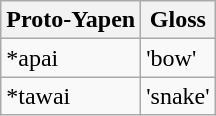<table class=wikitable>
<tr>
<th>Proto-Yapen</th>
<th>Gloss</th>
</tr>
<tr>
<td>*apai</td>
<td>'bow'</td>
</tr>
<tr>
<td>*tawai</td>
<td>'snake'</td>
</tr>
</table>
